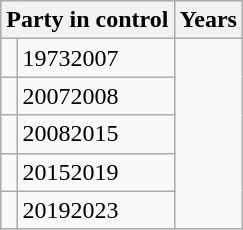<table class="wikitable">
<tr>
<th colspan="2">Party in control</th>
<th>Years</th>
</tr>
<tr>
<td></td>
<td>19732007</td>
</tr>
<tr>
<td></td>
<td>20072008</td>
</tr>
<tr>
<td></td>
<td>20082015</td>
</tr>
<tr>
<td></td>
<td>20152019</td>
</tr>
<tr>
<td></td>
<td>20192023</td>
</tr>
</table>
